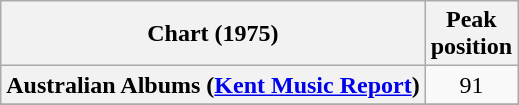<table class="wikitable sortable plainrowheaders">
<tr>
<th>Chart (1975)</th>
<th>Peak<br>position</th>
</tr>
<tr>
<th scope="row">Australian Albums (<a href='#'>Kent Music Report</a>)</th>
<td align="center">91</td>
</tr>
<tr>
</tr>
<tr>
</tr>
</table>
